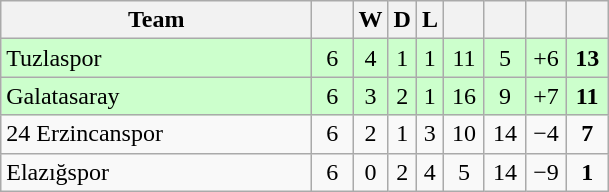<table class="wikitable" style="text-align: center;">
<tr>
<th width=200>Team</th>
<th width=20></th>
<th>W</th>
<th>D</th>
<th>L</th>
<th width=20></th>
<th width=20></th>
<th width=20></th>
<th width=20></th>
</tr>
<tr style="background:#cfc;">
<td align=left>Tuzlaspor</td>
<td>6</td>
<td>4</td>
<td>1</td>
<td>1</td>
<td>11</td>
<td>5</td>
<td>+6</td>
<td><strong>13</strong></td>
</tr>
<tr style="background:#cfc;">
<td align=left>Galatasaray</td>
<td>6</td>
<td>3</td>
<td>2</td>
<td>1</td>
<td>16</td>
<td>9</td>
<td>+7</td>
<td><strong>11</strong></td>
</tr>
<tr>
<td align=left>24 Erzincanspor</td>
<td>6</td>
<td>2</td>
<td>1</td>
<td>3</td>
<td>10</td>
<td>14</td>
<td>−4</td>
<td><strong>7</strong></td>
</tr>
<tr>
<td align=left>Elazığspor</td>
<td>6</td>
<td>0</td>
<td>2</td>
<td>4</td>
<td>5</td>
<td>14</td>
<td>−9</td>
<td><strong>1</strong></td>
</tr>
</table>
